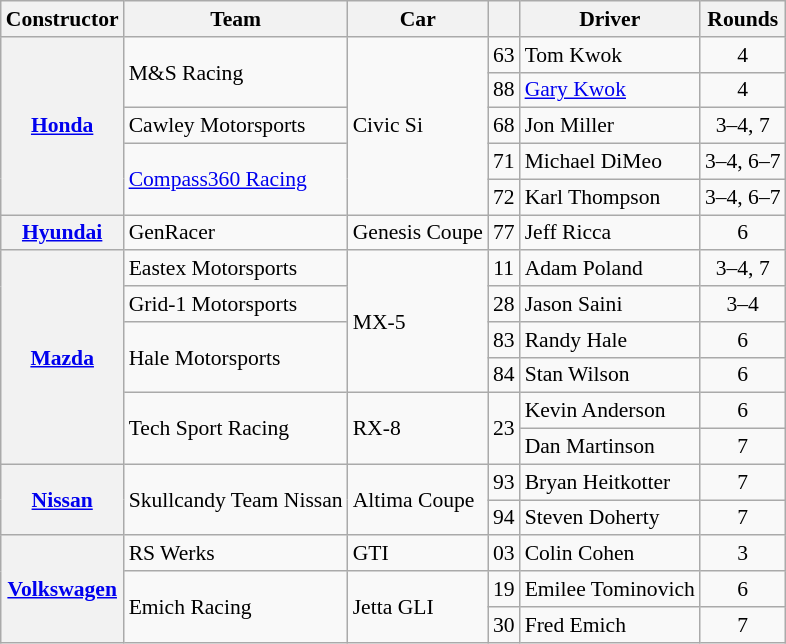<table class="wikitable" style="font-size:90%;">
<tr>
<th>Constructor</th>
<th>Team</th>
<th>Car</th>
<th></th>
<th>Driver</th>
<th>Rounds</th>
</tr>
<tr>
<th rowspan="5"><a href='#'>Honda</a></th>
<td rowspan="2"> M&S Racing</td>
<td rowspan="5">Civic Si</td>
<td align=center>63</td>
<td> Tom Kwok</td>
<td align=center>4</td>
</tr>
<tr>
<td align=center>88</td>
<td> <a href='#'>Gary Kwok</a></td>
<td align=center>4</td>
</tr>
<tr>
<td> Cawley Motorsports</td>
<td align=center>68</td>
<td> Jon Miller</td>
<td align=center>3–4, 7</td>
</tr>
<tr>
<td rowspan="2"> <a href='#'>Compass360 Racing</a></td>
<td align=center>71</td>
<td> Michael DiMeo</td>
<td align=center>3–4, 6–7</td>
</tr>
<tr>
<td align=center>72</td>
<td> Karl Thompson</td>
<td align=center>3–4, 6–7</td>
</tr>
<tr>
<th><a href='#'>Hyundai</a></th>
<td> GenRacer</td>
<td>Genesis Coupe</td>
<td align=center>77</td>
<td> Jeff Ricca</td>
<td align=center>6</td>
</tr>
<tr>
<th rowspan="6"><a href='#'>Mazda</a></th>
<td> Eastex Motorsports</td>
<td rowspan="4">MX-5</td>
<td align=center>11</td>
<td> Adam Poland</td>
<td align=center>3–4, 7</td>
</tr>
<tr>
<td> Grid-1 Motorsports</td>
<td align=center>28</td>
<td> Jason Saini</td>
<td align=center>3–4</td>
</tr>
<tr>
<td rowspan="2"> Hale Motorsports</td>
<td align=center>83</td>
<td> Randy Hale</td>
<td align=center>6</td>
</tr>
<tr>
<td align=center>84</td>
<td> Stan Wilson</td>
<td align=center>6</td>
</tr>
<tr>
<td rowspan="2"> Tech Sport Racing</td>
<td rowspan="2">RX-8</td>
<td align=center rowspan=2>23</td>
<td> Kevin Anderson</td>
<td align=center>6</td>
</tr>
<tr>
<td> Dan Martinson</td>
<td align=center>7</td>
</tr>
<tr>
<th rowspan=2><a href='#'>Nissan</a></th>
<td rowspan=2> Skullcandy Team Nissan</td>
<td rowspan=2>Altima Coupe</td>
<td align=center>93</td>
<td> Bryan Heitkotter</td>
<td align=center>7</td>
</tr>
<tr>
<td align=center>94</td>
<td> Steven Doherty</td>
<td align=center>7</td>
</tr>
<tr>
<th rowspan=3><a href='#'>Volkswagen</a></th>
<td> RS Werks</td>
<td>GTI</td>
<td align=center>03</td>
<td> Colin Cohen</td>
<td align=center>3</td>
</tr>
<tr>
<td rowspan=2> Emich Racing</td>
<td rowspan=2>Jetta GLI</td>
<td align=center>19</td>
<td> Emilee Tominovich</td>
<td align=center>6</td>
</tr>
<tr>
<td align=center>30</td>
<td> Fred Emich</td>
<td align=center>7</td>
</tr>
</table>
